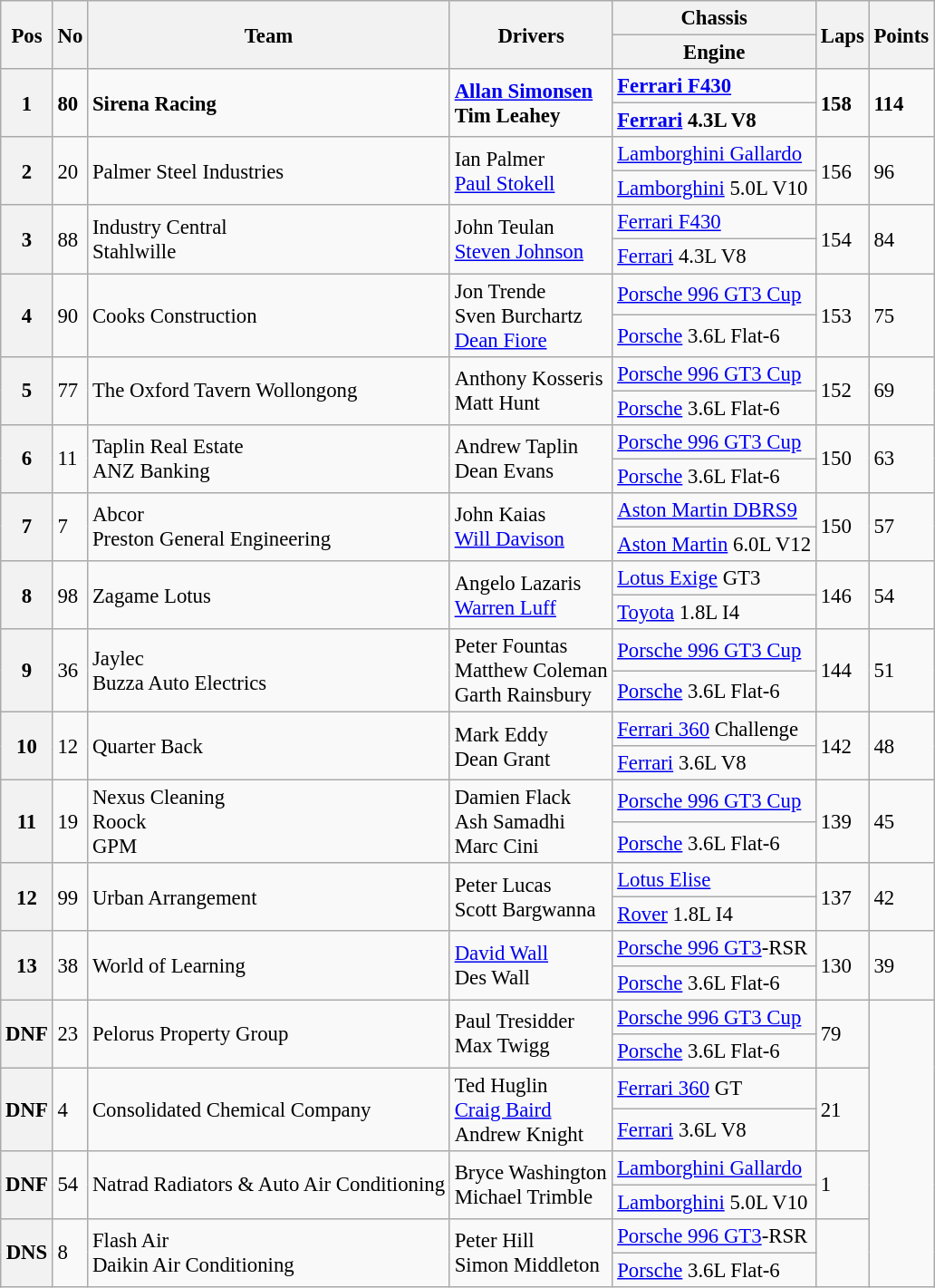<table class="wikitable" style="font-size: 95%;">
<tr>
<th rowspan=2>Pos</th>
<th rowspan=2>No</th>
<th rowspan=2>Team</th>
<th rowspan=2>Drivers</th>
<th>Chassis</th>
<th rowspan=2>Laps</th>
<th rowspan=2>Points</th>
</tr>
<tr>
<th>Engine</th>
</tr>
<tr style="font-weight:bold">
<th rowspan=2>1</th>
<td rowspan=2>80</td>
<td rowspan=2>Sirena Racing</td>
<td rowspan=2> <a href='#'>Allan Simonsen</a><br> Tim Leahey</td>
<td><a href='#'>Ferrari F430</a></td>
<td rowspan=2>158</td>
<td rowspan=2>114</td>
</tr>
<tr style="font-weight:bold">
<td><a href='#'>Ferrari</a> 4.3L V8</td>
</tr>
<tr>
<th rowspan=2>2</th>
<td rowspan=2>20</td>
<td rowspan=2>Palmer Steel Industries</td>
<td rowspan=2> Ian Palmer<br> <a href='#'>Paul Stokell</a></td>
<td><a href='#'>Lamborghini Gallardo</a></td>
<td rowspan=2>156</td>
<td rowspan=2>96</td>
</tr>
<tr>
<td><a href='#'>Lamborghini</a> 5.0L V10</td>
</tr>
<tr>
<th rowspan=2>3</th>
<td rowspan=2>88</td>
<td rowspan=2>Industry Central<br>Stahlwille</td>
<td rowspan=2> John Teulan<br> <a href='#'>Steven Johnson</a></td>
<td><a href='#'>Ferrari F430</a></td>
<td rowspan=2>154</td>
<td rowspan=2>84</td>
</tr>
<tr>
<td><a href='#'>Ferrari</a> 4.3L V8</td>
</tr>
<tr>
<th rowspan=2>4</th>
<td rowspan=2>90</td>
<td rowspan=2>Cooks Construction</td>
<td rowspan=2> Jon Trende<br> Sven Burchartz<br> <a href='#'>Dean Fiore</a></td>
<td><a href='#'>Porsche 996 GT3 Cup</a></td>
<td rowspan=2>153</td>
<td rowspan=2>75</td>
</tr>
<tr>
<td><a href='#'>Porsche</a> 3.6L Flat-6</td>
</tr>
<tr>
<th rowspan=2>5</th>
<td rowspan=2>77</td>
<td rowspan=2>The Oxford Tavern Wollongong</td>
<td rowspan=2> Anthony Kosseris<br> Matt Hunt</td>
<td><a href='#'>Porsche 996 GT3 Cup</a></td>
<td rowspan=2>152</td>
<td rowspan=2>69</td>
</tr>
<tr>
<td><a href='#'>Porsche</a> 3.6L Flat-6</td>
</tr>
<tr>
<th rowspan=2>6</th>
<td rowspan=2>11</td>
<td rowspan=2>Taplin Real Estate<br>ANZ Banking</td>
<td rowspan=2> Andrew Taplin<br> Dean Evans</td>
<td><a href='#'>Porsche 996 GT3 Cup</a></td>
<td rowspan=2>150</td>
<td rowspan=2>63</td>
</tr>
<tr>
<td><a href='#'>Porsche</a> 3.6L Flat-6</td>
</tr>
<tr>
<th rowspan=2>7</th>
<td rowspan=2>7</td>
<td rowspan=2>Abcor<br>Preston General Engineering</td>
<td rowspan=2> John Kaias<br> <a href='#'>Will Davison</a></td>
<td><a href='#'>Aston Martin DBRS9</a></td>
<td rowspan=2>150</td>
<td rowspan=2>57</td>
</tr>
<tr>
<td><a href='#'>Aston Martin</a> 6.0L V12</td>
</tr>
<tr>
<th rowspan=2>8</th>
<td rowspan=2>98</td>
<td rowspan=2>Zagame Lotus</td>
<td rowspan=2> Angelo Lazaris<br> <a href='#'>Warren Luff</a></td>
<td><a href='#'>Lotus Exige</a> GT3</td>
<td rowspan=2>146</td>
<td rowspan=2>54</td>
</tr>
<tr>
<td><a href='#'>Toyota</a> 1.8L I4</td>
</tr>
<tr>
<th rowspan=2>9</th>
<td rowspan=2>36</td>
<td rowspan=2>Jaylec<br>Buzza Auto Electrics</td>
<td rowspan=2> Peter Fountas<br> Matthew Coleman<br> Garth Rainsbury</td>
<td><a href='#'>Porsche 996 GT3 Cup</a></td>
<td rowspan=2>144</td>
<td rowspan=2>51</td>
</tr>
<tr>
<td><a href='#'>Porsche</a> 3.6L Flat-6</td>
</tr>
<tr>
<th rowspan=2>10</th>
<td rowspan=2>12</td>
<td rowspan=2>Quarter Back</td>
<td rowspan=2> Mark Eddy<br> Dean Grant</td>
<td><a href='#'>Ferrari 360</a> Challenge</td>
<td rowspan=2>142</td>
<td rowspan=2>48</td>
</tr>
<tr>
<td><a href='#'>Ferrari</a> 3.6L V8</td>
</tr>
<tr>
<th rowspan=2>11</th>
<td rowspan=2>19</td>
<td rowspan=2>Nexus Cleaning<br>Roock<br>GPM</td>
<td rowspan=2> Damien Flack<br> Ash Samadhi<br> Marc Cini</td>
<td><a href='#'>Porsche 996 GT3 Cup</a></td>
<td rowspan=2>139</td>
<td rowspan=2>45</td>
</tr>
<tr>
<td><a href='#'>Porsche</a> 3.6L Flat-6</td>
</tr>
<tr>
<th rowspan=2>12</th>
<td rowspan=2>99</td>
<td rowspan=2>Urban Arrangement</td>
<td rowspan=2> Peter Lucas<br> Scott Bargwanna</td>
<td><a href='#'>Lotus Elise</a></td>
<td rowspan=2>137</td>
<td rowspan=2>42</td>
</tr>
<tr>
<td><a href='#'>Rover</a> 1.8L I4</td>
</tr>
<tr>
<th rowspan=2>13</th>
<td rowspan=2>38</td>
<td rowspan=2>World of Learning</td>
<td rowspan=2> <a href='#'>David Wall</a><br> Des Wall</td>
<td><a href='#'>Porsche 996 GT3</a>-RSR</td>
<td rowspan=2>130</td>
<td rowspan=2>39</td>
</tr>
<tr>
<td><a href='#'>Porsche</a> 3.6L Flat-6</td>
</tr>
<tr>
<th rowspan=2>DNF</th>
<td rowspan=2>23</td>
<td rowspan=2>Pelorus Property Group</td>
<td rowspan=2> Paul Tresidder<br> Max Twigg</td>
<td><a href='#'>Porsche 996 GT3 Cup</a></td>
<td rowspan=2>79</td>
</tr>
<tr>
<td><a href='#'>Porsche</a> 3.6L Flat-6</td>
</tr>
<tr>
<th rowspan=2>DNF</th>
<td rowspan=2>4</td>
<td rowspan=2>Consolidated Chemical Company</td>
<td rowspan=2> Ted Huglin<br> <a href='#'>Craig Baird</a><br> Andrew Knight</td>
<td><a href='#'>Ferrari 360</a> GT</td>
<td rowspan=2>21</td>
</tr>
<tr>
<td><a href='#'>Ferrari</a> 3.6L V8</td>
</tr>
<tr>
<th rowspan=2>DNF</th>
<td rowspan=2>54</td>
<td rowspan=2>Natrad Radiators & Auto Air Conditioning</td>
<td rowspan=2> Bryce Washington<br> Michael Trimble</td>
<td><a href='#'>Lamborghini Gallardo</a></td>
<td rowspan=2>1</td>
</tr>
<tr>
<td><a href='#'>Lamborghini</a> 5.0L V10</td>
</tr>
<tr>
<th rowspan=2>DNS</th>
<td rowspan=2>8</td>
<td rowspan=2>Flash Air<br>Daikin Air Conditioning</td>
<td rowspan=2> Peter Hill<br> Simon Middleton</td>
<td><a href='#'>Porsche 996 GT3</a>-RSR</td>
<td rowspan=2></td>
</tr>
<tr>
<td><a href='#'>Porsche</a> 3.6L Flat-6</td>
</tr>
</table>
